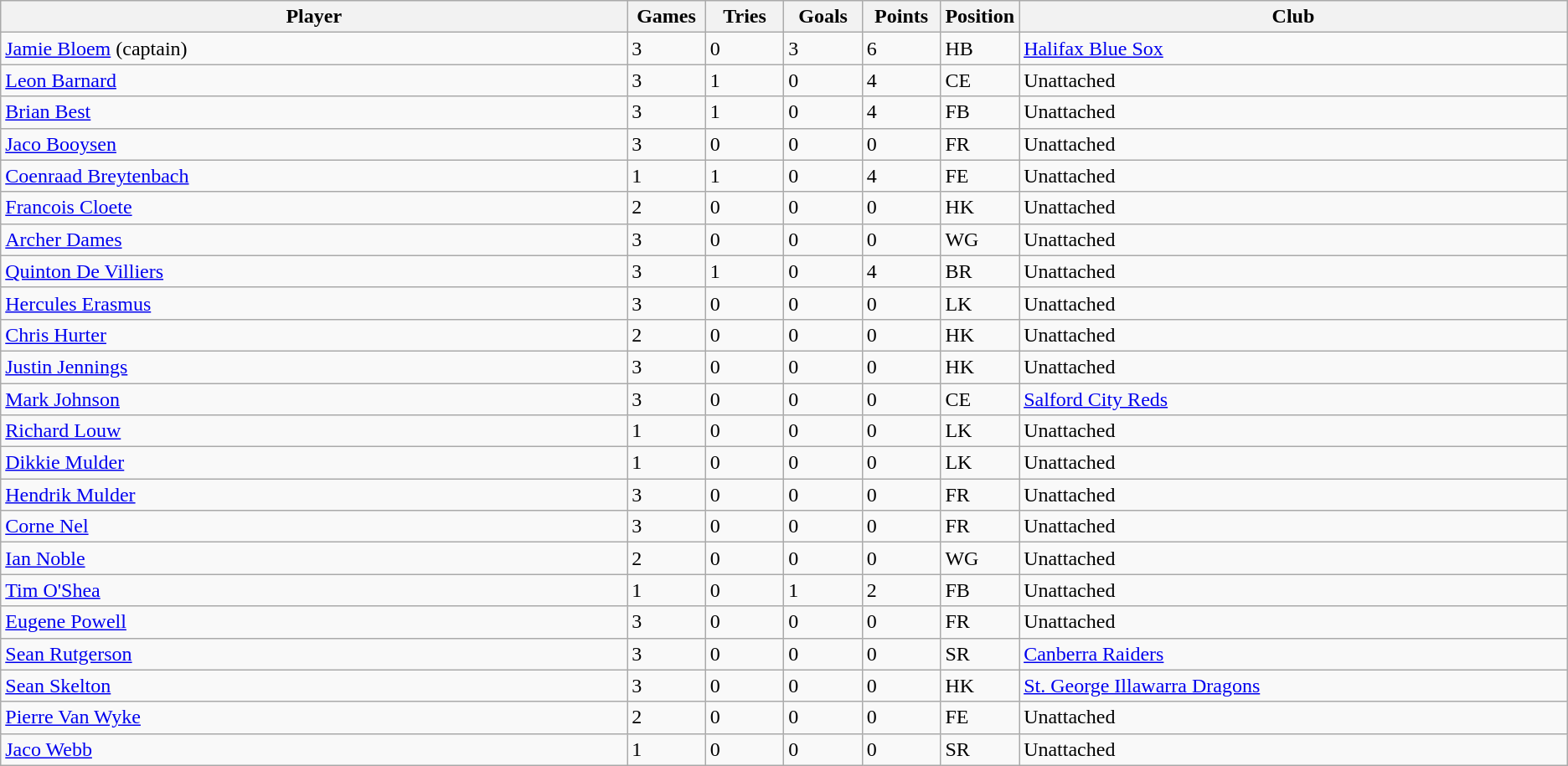<table class="wikitable">
<tr bgcolor=#FFFFFF>
<th !width=25%>Player</th>
<th width=5%>Games</th>
<th width=5%>Tries</th>
<th width=5%>Goals</th>
<th width=5%>Points</th>
<th width=5%>Position</th>
<th width=35%>Club</th>
</tr>
<tr>
<td><a href='#'>Jamie Bloem</a> (captain)</td>
<td>3</td>
<td>0</td>
<td>3</td>
<td>6</td>
<td>HB</td>
<td><a href='#'>Halifax Blue Sox</a></td>
</tr>
<tr>
<td><a href='#'>Leon Barnard</a></td>
<td>3</td>
<td>1</td>
<td>0</td>
<td>4</td>
<td>CE</td>
<td>Unattached</td>
</tr>
<tr>
<td><a href='#'>Brian Best</a></td>
<td>3</td>
<td>1</td>
<td>0</td>
<td>4</td>
<td>FB</td>
<td>Unattached</td>
</tr>
<tr>
<td><a href='#'>Jaco Booysen</a></td>
<td>3</td>
<td>0</td>
<td>0</td>
<td>0</td>
<td>FR</td>
<td>Unattached</td>
</tr>
<tr>
<td><a href='#'>Coenraad Breytenbach</a></td>
<td>1</td>
<td>1</td>
<td>0</td>
<td>4</td>
<td>FE</td>
<td>Unattached</td>
</tr>
<tr>
<td><a href='#'>Francois Cloete</a></td>
<td>2</td>
<td>0</td>
<td>0</td>
<td>0</td>
<td>HK</td>
<td>Unattached</td>
</tr>
<tr>
<td><a href='#'>Archer Dames</a></td>
<td>3</td>
<td>0</td>
<td>0</td>
<td>0</td>
<td>WG</td>
<td>Unattached</td>
</tr>
<tr>
<td><a href='#'>Quinton De Villiers</a></td>
<td>3</td>
<td>1</td>
<td>0</td>
<td>4</td>
<td>BR</td>
<td>Unattached</td>
</tr>
<tr>
<td><a href='#'>Hercules Erasmus</a></td>
<td>3</td>
<td>0</td>
<td>0</td>
<td>0</td>
<td>LK</td>
<td>Unattached</td>
</tr>
<tr>
<td><a href='#'>Chris Hurter</a></td>
<td>2</td>
<td>0</td>
<td>0</td>
<td>0</td>
<td>HK</td>
<td>Unattached</td>
</tr>
<tr>
<td><a href='#'>Justin Jennings</a></td>
<td>3</td>
<td>0</td>
<td>0</td>
<td>0</td>
<td>HK</td>
<td>Unattached</td>
</tr>
<tr>
<td><a href='#'>Mark Johnson</a></td>
<td>3</td>
<td>0</td>
<td>0</td>
<td>0</td>
<td>CE</td>
<td><a href='#'>Salford City Reds</a></td>
</tr>
<tr>
<td><a href='#'>Richard Louw</a></td>
<td>1</td>
<td>0</td>
<td>0</td>
<td>0</td>
<td>LK</td>
<td>Unattached</td>
</tr>
<tr>
<td><a href='#'>Dikkie Mulder</a></td>
<td>1</td>
<td>0</td>
<td>0</td>
<td>0</td>
<td>LK</td>
<td>Unattached</td>
</tr>
<tr>
<td><a href='#'>Hendrik Mulder</a></td>
<td>3</td>
<td>0</td>
<td>0</td>
<td>0</td>
<td>FR</td>
<td>Unattached</td>
</tr>
<tr>
<td><a href='#'>Corne Nel</a></td>
<td>3</td>
<td>0</td>
<td>0</td>
<td>0</td>
<td>FR</td>
<td>Unattached</td>
</tr>
<tr>
<td><a href='#'>Ian Noble</a></td>
<td>2</td>
<td>0</td>
<td>0</td>
<td>0</td>
<td>WG</td>
<td>Unattached</td>
</tr>
<tr>
<td><a href='#'>Tim O'Shea</a></td>
<td>1</td>
<td>0</td>
<td>1</td>
<td>2</td>
<td>FB</td>
<td>Unattached</td>
</tr>
<tr>
<td><a href='#'>Eugene Powell</a></td>
<td>3</td>
<td>0</td>
<td>0</td>
<td>0</td>
<td>FR</td>
<td>Unattached</td>
</tr>
<tr>
<td><a href='#'>Sean Rutgerson</a></td>
<td>3</td>
<td>0</td>
<td>0</td>
<td>0</td>
<td>SR</td>
<td><a href='#'>Canberra Raiders</a></td>
</tr>
<tr>
<td><a href='#'>Sean Skelton</a></td>
<td>3</td>
<td>0</td>
<td>0</td>
<td>0</td>
<td>HK</td>
<td><a href='#'>St. George Illawarra Dragons</a></td>
</tr>
<tr>
<td><a href='#'>Pierre Van Wyke</a></td>
<td>2</td>
<td>0</td>
<td>0</td>
<td>0</td>
<td>FE</td>
<td>Unattached</td>
</tr>
<tr>
<td><a href='#'>Jaco Webb</a></td>
<td>1</td>
<td>0</td>
<td>0</td>
<td>0</td>
<td>SR</td>
<td>Unattached</td>
</tr>
</table>
